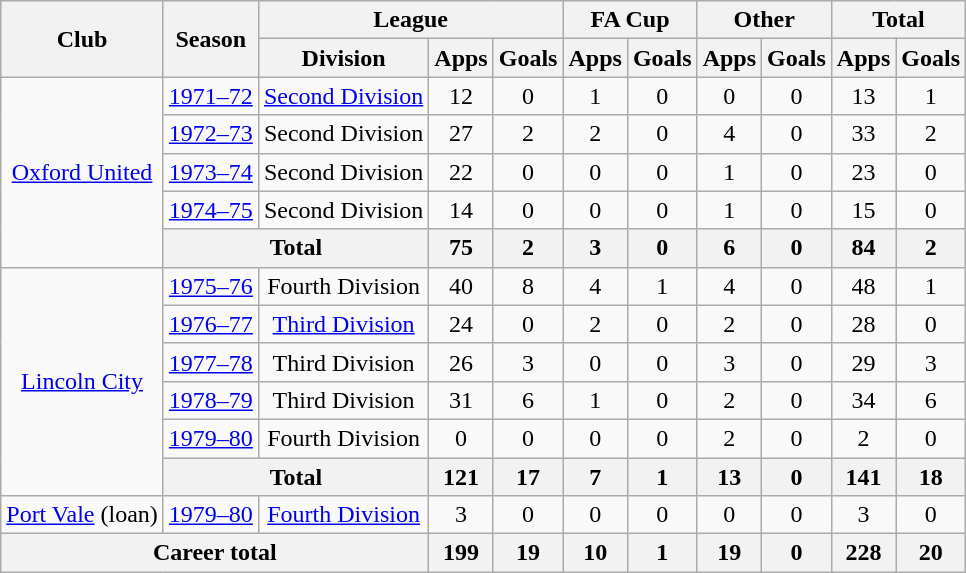<table class="wikitable" style="text-align: center;">
<tr>
<th rowspan="2">Club</th>
<th rowspan="2">Season</th>
<th colspan="3">League</th>
<th colspan="2">FA Cup</th>
<th colspan="2">Other</th>
<th colspan="2">Total</th>
</tr>
<tr>
<th>Division</th>
<th>Apps</th>
<th>Goals</th>
<th>Apps</th>
<th>Goals</th>
<th>Apps</th>
<th>Goals</th>
<th>Apps</th>
<th>Goals</th>
</tr>
<tr>
<td rowspan="5"><a href='#'>Oxford United</a></td>
<td><a href='#'>1971–72</a></td>
<td><a href='#'>Second Division</a></td>
<td>12</td>
<td>0</td>
<td>1</td>
<td>0</td>
<td>0</td>
<td>0</td>
<td>13</td>
<td>1</td>
</tr>
<tr>
<td><a href='#'>1972–73</a></td>
<td>Second Division</td>
<td>27</td>
<td>2</td>
<td>2</td>
<td>0</td>
<td>4</td>
<td>0</td>
<td>33</td>
<td>2</td>
</tr>
<tr>
<td><a href='#'>1973–74</a></td>
<td>Second Division</td>
<td>22</td>
<td>0</td>
<td>0</td>
<td>0</td>
<td>1</td>
<td>0</td>
<td>23</td>
<td>0</td>
</tr>
<tr>
<td><a href='#'>1974–75</a></td>
<td>Second Division</td>
<td>14</td>
<td>0</td>
<td>0</td>
<td>0</td>
<td>1</td>
<td>0</td>
<td>15</td>
<td>0</td>
</tr>
<tr>
<th colspan="2">Total</th>
<th>75</th>
<th>2</th>
<th>3</th>
<th>0</th>
<th>6</th>
<th>0</th>
<th>84</th>
<th>2</th>
</tr>
<tr>
<td rowspan="6"><a href='#'>Lincoln City</a></td>
<td><a href='#'>1975–76</a></td>
<td>Fourth Division</td>
<td>40</td>
<td>8</td>
<td>4</td>
<td>1</td>
<td>4</td>
<td>0</td>
<td>48</td>
<td>1</td>
</tr>
<tr>
<td><a href='#'>1976–77</a></td>
<td><a href='#'>Third Division</a></td>
<td>24</td>
<td>0</td>
<td>2</td>
<td>0</td>
<td>2</td>
<td>0</td>
<td>28</td>
<td>0</td>
</tr>
<tr>
<td><a href='#'>1977–78</a></td>
<td>Third Division</td>
<td>26</td>
<td>3</td>
<td>0</td>
<td>0</td>
<td>3</td>
<td>0</td>
<td>29</td>
<td>3</td>
</tr>
<tr>
<td><a href='#'>1978–79</a></td>
<td>Third Division</td>
<td>31</td>
<td>6</td>
<td>1</td>
<td>0</td>
<td>2</td>
<td>0</td>
<td>34</td>
<td>6</td>
</tr>
<tr>
<td><a href='#'>1979–80</a></td>
<td>Fourth Division</td>
<td>0</td>
<td>0</td>
<td>0</td>
<td>0</td>
<td>2</td>
<td>0</td>
<td>2</td>
<td>0</td>
</tr>
<tr>
<th colspan="2">Total</th>
<th>121</th>
<th>17</th>
<th>7</th>
<th>1</th>
<th>13</th>
<th>0</th>
<th>141</th>
<th>18</th>
</tr>
<tr>
<td><a href='#'>Port Vale</a> (loan)</td>
<td><a href='#'>1979–80</a></td>
<td><a href='#'>Fourth Division</a></td>
<td>3</td>
<td>0</td>
<td>0</td>
<td>0</td>
<td>0</td>
<td>0</td>
<td>3</td>
<td>0</td>
</tr>
<tr>
<th colspan="3">Career total</th>
<th>199</th>
<th>19</th>
<th>10</th>
<th>1</th>
<th>19</th>
<th>0</th>
<th>228</th>
<th>20</th>
</tr>
</table>
